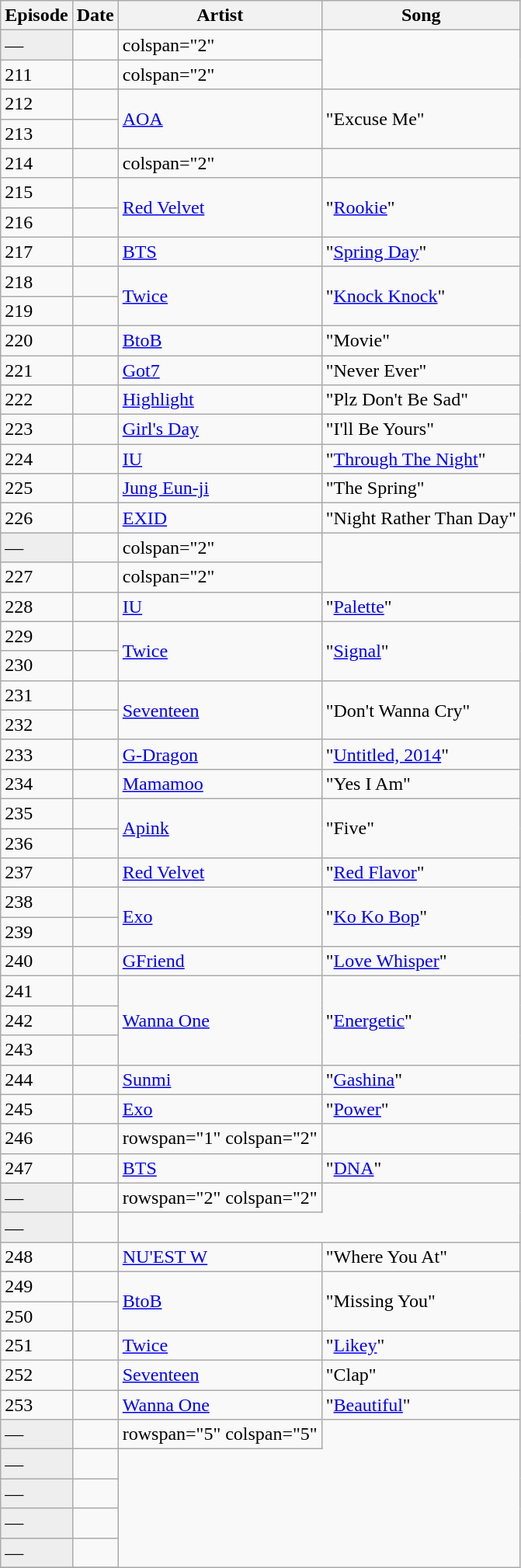<table class="sortable wikitable">
<tr>
<th>Episode</th>
<th>Date</th>
<th>Artist</th>
<th>Song</th>
</tr>
<tr>
<td style="background:#eee;">—</td>
<td></td>
<td>colspan="2" </td>
</tr>
<tr>
<td>211</td>
<td></td>
<td>colspan="2" </td>
</tr>
<tr>
<td>212</td>
<td></td>
<td rowspan="2"><a href='#'>AOA</a></td>
<td rowspan="2">"Excuse Me"</td>
</tr>
<tr>
<td>213</td>
<td></td>
</tr>
<tr>
<td>214</td>
<td></td>
<td>colspan="2" </td>
</tr>
<tr>
<td>215</td>
<td></td>
<td rowspan="2"><a href='#'>Red Velvet</a></td>
<td rowspan="2">"<a href='#'>Rookie</a>"</td>
</tr>
<tr>
<td>216</td>
<td></td>
</tr>
<tr>
<td>217</td>
<td></td>
<td><a href='#'>BTS</a></td>
<td>"<a href='#'>Spring Day</a>"</td>
</tr>
<tr>
<td>218</td>
<td></td>
<td rowspan="2"><a href='#'>Twice</a></td>
<td rowspan="2">"<a href='#'>Knock Knock</a>"</td>
</tr>
<tr>
<td>219</td>
<td></td>
</tr>
<tr>
<td>220</td>
<td></td>
<td><a href='#'>BtoB</a></td>
<td>"Movie"</td>
</tr>
<tr>
<td>221</td>
<td></td>
<td><a href='#'>Got7</a></td>
<td>"Never Ever"</td>
</tr>
<tr>
<td>222</td>
<td></td>
<td><a href='#'>Highlight</a></td>
<td>"Plz Don't Be Sad"</td>
</tr>
<tr>
<td>223</td>
<td></td>
<td><a href='#'>Girl's Day</a></td>
<td>"I'll Be Yours"</td>
</tr>
<tr>
<td>224</td>
<td></td>
<td><a href='#'>IU</a></td>
<td>"<a href='#'>Through The Night</a>"</td>
</tr>
<tr>
<td>225</td>
<td></td>
<td><a href='#'>Jung Eun-ji</a></td>
<td>"The Spring"</td>
</tr>
<tr>
<td>226</td>
<td></td>
<td><a href='#'>EXID</a></td>
<td>"Night Rather Than Day"</td>
</tr>
<tr>
<td style="background:#eee;">—</td>
<td></td>
<td>colspan="2" </td>
</tr>
<tr>
<td>227</td>
<td></td>
<td>colspan="2" </td>
</tr>
<tr>
<td>228</td>
<td></td>
<td><a href='#'>IU</a></td>
<td>"<a href='#'>Palette</a>"</td>
</tr>
<tr>
<td>229</td>
<td></td>
<td rowspan="2"><a href='#'>Twice</a></td>
<td rowspan="2">"<a href='#'>Signal</a>"</td>
</tr>
<tr>
<td>230</td>
<td></td>
</tr>
<tr>
<td>231</td>
<td></td>
<td rowspan="2"><a href='#'>Seventeen</a></td>
<td rowspan="2">"Don't Wanna Cry"</td>
</tr>
<tr>
<td>232</td>
<td></td>
</tr>
<tr>
<td>233</td>
<td></td>
<td><a href='#'>G-Dragon</a></td>
<td>"<a href='#'>Untitled, 2014</a>"</td>
</tr>
<tr>
<td>234</td>
<td></td>
<td><a href='#'>Mamamoo</a></td>
<td>"Yes I Am"</td>
</tr>
<tr>
<td>235</td>
<td></td>
<td rowspan="2"><a href='#'>Apink</a></td>
<td rowspan="2">"Five"</td>
</tr>
<tr>
<td>236</td>
<td></td>
</tr>
<tr>
<td>237</td>
<td></td>
<td><a href='#'>Red Velvet</a></td>
<td>"<a href='#'>Red Flavor</a>"</td>
</tr>
<tr>
<td>238</td>
<td></td>
<td rowspan="2"><a href='#'>Exo</a></td>
<td rowspan="2">"<a href='#'>Ko Ko Bop</a>"</td>
</tr>
<tr>
<td>239</td>
<td></td>
</tr>
<tr>
<td>240</td>
<td></td>
<td><a href='#'>GFriend</a></td>
<td>"<a href='#'>Love Whisper</a>"</td>
</tr>
<tr>
<td>241</td>
<td></td>
<td rowspan="3"><a href='#'>Wanna One</a></td>
<td rowspan="3">"<a href='#'>Energetic</a>"</td>
</tr>
<tr>
<td>242</td>
<td></td>
</tr>
<tr>
<td>243</td>
<td></td>
</tr>
<tr>
<td>244</td>
<td></td>
<td><a href='#'>Sunmi</a></td>
<td>"<a href='#'>Gashina</a>"</td>
</tr>
<tr>
<td>245</td>
<td></td>
<td><a href='#'>Exo</a></td>
<td>"<a href='#'>Power</a>"</td>
</tr>
<tr>
<td>246</td>
<td></td>
<td>rowspan="1" colspan="2" </td>
</tr>
<tr>
<td>247</td>
<td></td>
<td><a href='#'>BTS</a></td>
<td>"<a href='#'>DNA</a>"</td>
</tr>
<tr>
<td style="background:#eee;">—</td>
<td></td>
<td>rowspan="2" colspan="2" </td>
</tr>
<tr>
<td style="background:#eee;">—</td>
<td></td>
</tr>
<tr>
<td>248</td>
<td></td>
<td><a href='#'>NU'EST W</a></td>
<td>"Where You At"</td>
</tr>
<tr>
<td>249</td>
<td></td>
<td rowspan="2"><a href='#'>BtoB</a></td>
<td rowspan="2">"Missing You"</td>
</tr>
<tr>
<td>250</td>
<td></td>
</tr>
<tr>
<td>251</td>
<td></td>
<td><a href='#'>Twice</a></td>
<td>"<a href='#'>Likey</a>"</td>
</tr>
<tr>
<td>252</td>
<td></td>
<td><a href='#'>Seventeen</a></td>
<td>"Clap"</td>
</tr>
<tr>
<td>253</td>
<td></td>
<td><a href='#'>Wanna One</a></td>
<td>"<a href='#'>Beautiful</a>"</td>
</tr>
<tr>
<td style="background:#eee;">—</td>
<td></td>
<td>rowspan="5" colspan="5" </td>
</tr>
<tr>
<td style="background:#eee;">—</td>
<td></td>
</tr>
<tr>
<td style="background:#eee;">—</td>
<td></td>
</tr>
<tr>
<td style="background:#eee;">—</td>
<td></td>
</tr>
<tr>
<td style="background:#eee;">—</td>
<td></td>
</tr>
<tr>
</tr>
</table>
